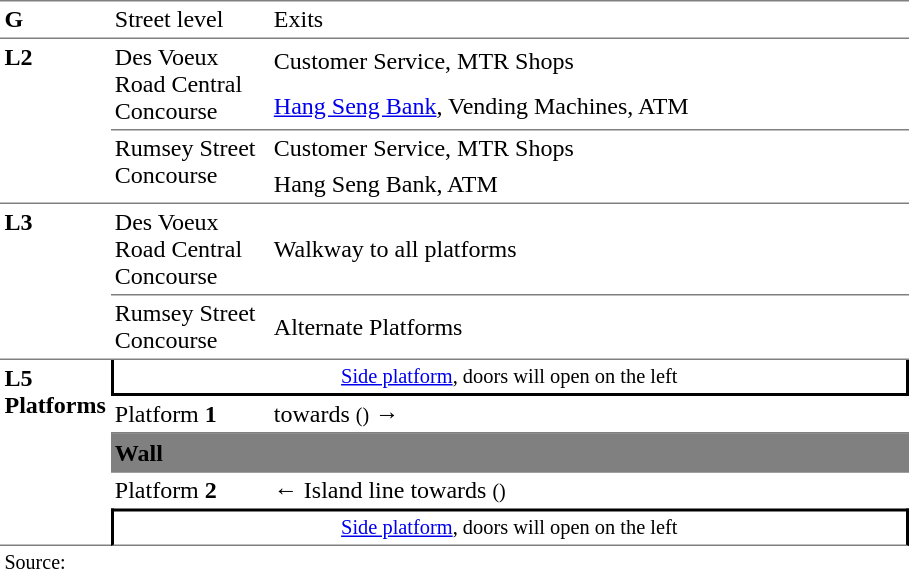<table border=0 cellspacing=0 cellpadding=3>
<tr>
<td style="border-bottom:solid 1px gray;border-top:solid 1px gray;width:50px;vertical-align:top;"><strong>G</strong></td>
<td style="border-top:solid 1px gray;border-bottom:solid 1px gray;width:100px;vertical-align:top;">Street level</td>
<td style="border-top:solid 1px gray;border-bottom:solid 1px gray;width:420px;vertical-align:top;">Exits</td>
</tr>
<tr>
<td style="border-bottom:solid 1px gray;vertical-align:top;" rowspan=4><strong>L2</strong></td>
<td style="border-bottom:solid 1px gray;vertical-align:top;" rowspan=2>Des Voeux Road Central Concourse</td>
<td>Customer Service, MTR Shops</td>
</tr>
<tr>
<td style="border-bottom:solid 1px gray;"><a href='#'>Hang Seng Bank</a>, Vending Machines, ATM</td>
</tr>
<tr>
<td style="border-bottom:solid 1px gray;vertical-align:top;" rowspan=2>Rumsey Street Concourse</td>
<td>Customer Service, MTR Shops</td>
</tr>
<tr>
<td style="border-bottom:solid 1px gray;">Hang Seng Bank, ATM</td>
</tr>
<tr>
<td style="border-bottom:solid 1px gray;vertical-align:top;" rowspan=2><strong>L3</strong></td>
<td style="border-bottom:solid 1px gray;">Des Voeux Road Central Concourse</td>
<td style="border-bottom:solid 1px gray;">Walkway to all platforms</td>
</tr>
<tr>
<td style="border-bottom:solid 1px gray;">Rumsey Street Concourse</td>
<td style="border-bottom:solid 1px gray;">Alternate Platforms</td>
</tr>
<tr>
<td style="border-bottom:solid 1px gray;vertical-align:top;" rowspan=5><strong>L5<br>Platforms</strong></td>
<td style="border-right:solid 2px black;border-left:solid 2px black;border-bottom:solid 2px black;font-size:85%;text-align:center;" colspan=2><a href='#'>Side platform</a>, doors will open on the left</td>
</tr>
<tr>
<td style="border-bottom:solid 1px gray;">Platform <span><strong>1</strong></span></td>
<td style="border-bottom:solid 1px gray;">  towards  <small>()</small> →</td>
</tr>
<tr bgcolor="grey">
<td style="border-bottom:solid 1px gray;border-top:solid 1px gray;" colspan="2"><strong>Wall</strong></td>
</tr>
<tr>
<td>Platform <span><strong>2</strong></span></td>
<td>←  Island line towards  <small>()</small></td>
</tr>
<tr>
<td style="border-top:solid 2px black;border-right:solid 2px black;border-left:solid 2px black;border-bottom:solid 1px gray;font-size:85%;text-align:center;" colspan=2><a href='#'>Side platform</a>, doors will open on the left</td>
</tr>
<tr>
<td colspan="3" style="font-size:smaller">Source: </td>
</tr>
</table>
